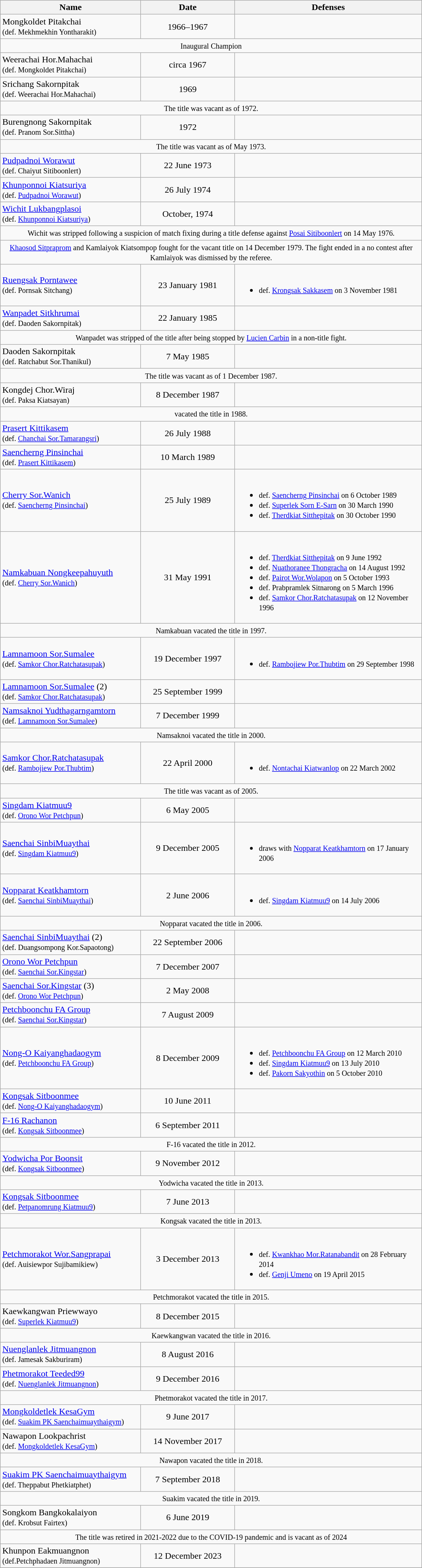<table class="wikitable" width=60%>
<tr>
<th width=30%>Name</th>
<th width=20%>Date</th>
<th width=40%>Defenses</th>
</tr>
<tr>
<td align=left> Mongkoldet Pitakchai <br><small>(def. Mekhmekhin Yontharakit)</small></td>
<td align=center>1966–1967</td>
<td></td>
</tr>
<tr>
<td colspan=4 align=center><small>Inaugural Champion</small></td>
</tr>
<tr>
<td align=left> Weerachai Hor.Mahachai <br><small>(def. Mongkoldet Pitakchai)</small></td>
<td align=center>circa 1967</td>
<td></td>
</tr>
<tr>
<td align=left> Srichang Sakornpitak <br><small>(def. Weerachai Hor.Mahachai)</small></td>
<td align=center>1969</td>
<td></td>
</tr>
<tr>
<td colspan=4 align=center><small>The title was vacant as of 1972.</small></td>
</tr>
<tr>
<td align=left> Burengnong Sakornpitak <br><small>(def. Pranom Sor.Sittha)</small></td>
<td align=center>1972</td>
<td></td>
</tr>
<tr>
<td colspan=4 align=center><small>The title was vacant as of May 1973.</small></td>
</tr>
<tr>
<td align=left> <a href='#'>Pudpadnoi Worawut</a> <br><small>(def. Chaiyut Sitiboonlert)</small></td>
<td align=center>22 June 1973</td>
<td></td>
</tr>
<tr>
<td align=left> <a href='#'>Khunponnoi Kiatsuriya</a> <br><small>(def. <a href='#'>Pudpadnoi Worawut</a>)</small></td>
<td align=center>26 July 1974</td>
<td></td>
</tr>
<tr>
<td align=left> <a href='#'>Wichit Lukbangplasoi</a> <br><small>(def. <a href='#'>Khunponnoi Kiatsuriya</a>)</small></td>
<td align=center>October, 1974</td>
<td></td>
</tr>
<tr>
<td colspan=4 align=center><small>Wichit was stripped following a suspicion of match fixing during a title defense against <a href='#'>Posai Sitiboonlert</a> on 14 May 1976.</small></td>
</tr>
<tr>
<td colspan=4 align=center><small><a href='#'>Khaosod Sitpraprom</a> and Kamlaiyok Kiatsompop fought for the vacant title on 14 December 1979. The fight ended in a no contest after Kamlaiyok was dismissed by the referee.</small></td>
</tr>
<tr>
<td align=left> <a href='#'>Ruengsak Porntawee</a> <br><small>(def. Pornsak Sitchang)</small></td>
<td align=center>23 January 1981</td>
<td><br><ul><li><small>def. <a href='#'>Krongsak Sakkasem</a> on 3 November 1981</small></li></ul></td>
</tr>
<tr>
<td align=left> <a href='#'>Wanpadet Sitkhrumai</a> <br><small>(def. Daoden Sakornpitak)</small></td>
<td align=center>22 January 1985</td>
<td></td>
</tr>
<tr>
<td colspan=4 align=center><small>Wanpadet was stripped of the title after being stopped by <a href='#'>Lucien Carbin</a> in a non-title fight.</small></td>
</tr>
<tr>
<td align=left> Daoden Sakornpitak <br><small>(def. Ratchabut Sor.Thanikul)</small></td>
<td align=center>7 May 1985</td>
<td></td>
</tr>
<tr>
<td colspan=4 align=center><small>The title was vacant as of 1 December 1987.</small></td>
</tr>
<tr>
<td align=left> Kongdej Chor.Wiraj <br><small>(def. Paksa Kiatsayan)</small></td>
<td align=center>8 December 1987</td>
<td></td>
</tr>
<tr>
<td colspan=4 align=center><small> vacated the title in 1988.</small></td>
</tr>
<tr>
<td align=left> <a href='#'>Prasert Kittikasem</a> <br><small>(def. <a href='#'>Chanchai Sor.Tamarangsri</a>)</small></td>
<td align=center>26 July 1988</td>
<td></td>
</tr>
<tr>
<td align=left> <a href='#'>Saencherng Pinsinchai</a> <br><small>(def. <a href='#'>Prasert Kittikasem</a>)</small></td>
<td align=center>10 March 1989</td>
<td></td>
</tr>
<tr>
<td align=left> <a href='#'>Cherry Sor.Wanich</a> <br><small>(def. <a href='#'>Saencherng Pinsinchai</a>)</small></td>
<td align=center>25 July 1989</td>
<td><br><ul><li><small>def. <a href='#'>Saencherng Pinsinchai</a> on 6 October 1989</small></li><li><small>def. <a href='#'>Superlek Sorn E-Sarn</a> on 30 March 1990</small></li><li><small>def. <a href='#'>Therdkiat Sitthepitak</a> on 30 October 1990</small></li></ul></td>
</tr>
<tr>
<td align=left> <a href='#'>Namkabuan Nongkeepahuyuth</a> <br><small>(def. <a href='#'>Cherry Sor.Wanich</a>)</small></td>
<td align=center>31 May 1991</td>
<td><br><ul><li><small>def. <a href='#'>Therdkiat Sitthepitak</a> on 9 June 1992</small></li><li><small>def. <a href='#'>Nuathoranee Thongracha</a> on 14 August 1992</small></li><li><small>def. <a href='#'>Pairot Wor.Wolapon</a> on 5 October 1993</small></li><li><small>def. Prabpramlek Sitnarong on 5 March 1996</small></li><li><small>def. <a href='#'>Samkor Chor.Ratchatasupak</a> on 12 November 1996</small></li></ul></td>
</tr>
<tr>
<td colspan=4 align=center><small>Namkabuan vacated the title in 1997.</small></td>
</tr>
<tr>
<td align=left> <a href='#'>Lamnamoon Sor.Sumalee</a> <br><small>(def. <a href='#'>Samkor Chor.Ratchatasupak</a>)</small></td>
<td align=center>19 December 1997</td>
<td><br><ul><li><small>def. <a href='#'>Rambojiew Por.Thubtim</a> on 29 September 1998</small></li></ul></td>
</tr>
<tr>
<td align=left> <a href='#'>Lamnamoon Sor.Sumalee</a> (2) <br><small>(def. <a href='#'>Samkor Chor.Ratchatasupak</a>)</small></td>
<td align=center>25 September 1999</td>
<td></td>
</tr>
<tr>
<td align=left> <a href='#'>Namsaknoi Yudthagarngamtorn</a> <br><small>(def. <a href='#'>Lamnamoon Sor.Sumalee</a>)</small></td>
<td align=center>7 December 1999</td>
<td></td>
</tr>
<tr>
<td colspan=4 align=center><small>Namsaknoi vacated the title in 2000.</small></td>
</tr>
<tr>
<td align=left> <a href='#'>Samkor Chor.Ratchatasupak</a> <br><small>(def. <a href='#'>Rambojiew Por.Thubtim</a>)</small></td>
<td align=center>22 April 2000</td>
<td><br><ul><li><small>def. <a href='#'>Nontachai Kiatwanlop</a> on 22 March 2002</small></li></ul></td>
</tr>
<tr>
<td colspan=4 align=center><small>The title was vacant as of 2005.</small></td>
</tr>
<tr>
<td align=left> <a href='#'>Singdam Kiatmuu9</a> <br><small>(def. <a href='#'>Orono Wor Petchpun</a>)</small></td>
<td align=center>6 May 2005</td>
<td></td>
</tr>
<tr>
<td align=left> <a href='#'>Saenchai SinbiMuaythai</a> <br><small>(def. <a href='#'>Singdam Kiatmuu9</a>)</small></td>
<td align=center>9 December 2005</td>
<td><br><ul><li><small>draws with <a href='#'>Nopparat Keatkhamtorn</a> on 17 January 2006</small></li></ul></td>
</tr>
<tr>
<td align=left> <a href='#'>Nopparat Keatkhamtorn</a> <br><small>(def. <a href='#'>Saenchai SinbiMuaythai</a>)</small></td>
<td align=center>2 June 2006</td>
<td><br><ul><li><small>def. <a href='#'>Singdam Kiatmuu9</a> on 14 July 2006</small></li></ul></td>
</tr>
<tr>
<td colspan=4 align=center><small>Nopparat vacated the title in 2006.</small></td>
</tr>
<tr>
<td align=left> <a href='#'>Saenchai SinbiMuaythai</a> (2)<br><small>(def. Duangsompong Kor.Sapaotong)</small></td>
<td align=center>22 September 2006</td>
<td></td>
</tr>
<tr>
<td align=left> <a href='#'>Orono Wor Petchpun</a> <br><small>(def. <a href='#'>Saenchai Sor.Kingstar</a>)</small></td>
<td align=center>7 December 2007</td>
<td></td>
</tr>
<tr>
<td align=left> <a href='#'>Saenchai Sor.Kingstar</a> (3)<br><small>(def. <a href='#'>Orono Wor Petchpun</a>)</small></td>
<td align=center>2 May 2008</td>
<td></td>
</tr>
<tr>
<td align=left> <a href='#'>Petchboonchu FA Group</a> <br><small>(def. <a href='#'>Saenchai Sor.Kingstar</a>)</small></td>
<td align=center>7 August 2009</td>
<td></td>
</tr>
<tr>
<td align=left> <a href='#'>Nong-O Kaiyanghadaogym</a> <br><small>(def. <a href='#'>Petchboonchu FA Group</a>)</small></td>
<td align=center>8 December 2009</td>
<td><br><ul><li><small>def. <a href='#'>Petchboonchu FA Group</a> on 12 March 2010</small></li><li><small>def. <a href='#'>Singdam Kiatmuu9</a> on 13 July 2010</small></li><li><small>def. <a href='#'>Pakorn Sakyothin</a> on 5 October 2010</small></li></ul></td>
</tr>
<tr>
<td align=left> <a href='#'>Kongsak Sitboonmee</a> <br><small>(def. <a href='#'>Nong-O Kaiyanghadaogym</a>)</small></td>
<td align=center>10 June 2011</td>
<td></td>
</tr>
<tr>
<td align=left> <a href='#'>F-16 Rachanon</a> <br><small>(def. <a href='#'>Kongsak Sitboonmee</a>)</small></td>
<td align=center>6 September 2011</td>
<td></td>
</tr>
<tr>
<td colspan=4 align=center><small>F-16 vacated the title in 2012.</small></td>
</tr>
<tr>
<td align=left> <a href='#'>Yodwicha Por Boonsit</a> <br><small>(def. <a href='#'>Kongsak Sitboonmee</a>)</small></td>
<td align=center>9 November 2012</td>
<td></td>
</tr>
<tr>
<td colspan=4 align=center><small>Yodwicha vacated the title in 2013.</small></td>
</tr>
<tr>
<td align=left> <a href='#'>Kongsak Sitboonmee</a> <br><small>(def. <a href='#'>Petpanomrung Kiatmuu9</a>)</small></td>
<td align=center>7 June 2013</td>
<td></td>
</tr>
<tr>
<td colspan=4 align=center><small>Kongsak vacated the title in 2013.</small></td>
</tr>
<tr>
<td align=left> <a href='#'>Petchmorakot Wor.Sangprapai</a> <br><small>(def. Auisiewpor Sujibamikiew)</small></td>
<td align=center>3 December 2013</td>
<td><br><ul><li><small>def. <a href='#'>Kwankhao Mor.Ratanabandit</a> on 28 February 2014</small></li><li><small>def. <a href='#'>Genji Umeno</a> on 19 April 2015</small></li></ul></td>
</tr>
<tr>
<td colspan=4 align=center><small>Petchmorakot vacated the title in 2015.</small></td>
</tr>
<tr>
<td align=left> Kaewkangwan Priewwayo <br><small>(def. <a href='#'>Superlek Kiatmuu9</a>)</small></td>
<td align=center>8 December 2015</td>
<td></td>
</tr>
<tr>
<td colspan=4 align=center><small>Kaewkangwan vacated the title in 2016.</small></td>
</tr>
<tr>
<td align=left> <a href='#'>Nuenglanlek Jitmuangnon</a> <br><small>(def. Jamesak Sakburiram)</small></td>
<td align=center>8 August 2016</td>
<td></td>
</tr>
<tr>
<td align=left> <a href='#'>Phetmorakot Teeded99</a> <br><small>(def. <a href='#'>Nuenglanlek Jitmuangnon</a>)</small></td>
<td align=center>9 December 2016</td>
<td></td>
</tr>
<tr>
<td colspan=4 align=center><small>Phetmorakot vacated the title in 2017.</small></td>
</tr>
<tr>
<td align=left> <a href='#'>Mongkoldetlek KesaGym</a> <br><small>(def. <a href='#'>Suakim PK Saenchaimuaythaigym</a>)</small></td>
<td align=center>9 June 2017</td>
<td></td>
</tr>
<tr>
<td align=left> Nawapon Lookpachrist<br><small>(def. <a href='#'>Mongkoldetlek KesaGym</a>)</small></td>
<td align=center>14 November 2017</td>
<td></td>
</tr>
<tr>
<td colspan=4 align=center><small>Nawapon vacated the title in 2018.</small></td>
</tr>
<tr>
<td align=left> <a href='#'>Suakim PK Saenchaimuaythaigym</a><br><small>(def. Theppabut Phetkiatphet)</small></td>
<td align=center>7 September 2018</td>
<td></td>
</tr>
<tr>
<td colspan=4 align=center><small>Suakim vacated the title in 2019.</small></td>
</tr>
<tr>
<td align=left> Songkom Bangkokalaiyon<br><small>(def. Krobsut Fairtex)</small></td>
<td align=center>6 June 2019</td>
<td></td>
</tr>
<tr>
<td colspan=4 align=center><small>The title was retired in 2021-2022 due to the COVID-19 pandemic and is vacant as of 2024</small></td>
</tr>
<tr>
<td align=left> Khunpon Eakmuangnon<br><small>(def.Petchphadaen Jitmuangnon)</small></td>
<td align=center>12 December 2023</td>
<td></td>
</tr>
<tr>
</tr>
</table>
